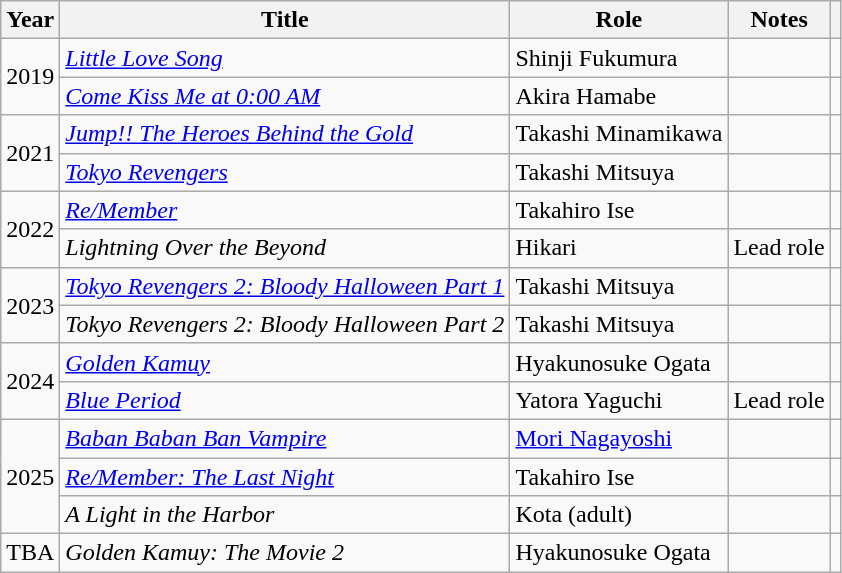<table class="wikitable plainrowheader">
<tr>
<th scope="col">Year</th>
<th scope="col">Title</th>
<th scope="col">Role</th>
<th scope="col">Notes</th>
<th scope="col"></th>
</tr>
<tr>
<td rowspan="2">2019</td>
<td><em><a href='#'>Little Love Song</a></em></td>
<td>Shinji Fukumura</td>
<td></td>
<td></td>
</tr>
<tr>
<td><em><a href='#'>Come Kiss Me at 0:00 AM</a></em></td>
<td>Akira Hamabe</td>
<td></td>
<td></td>
</tr>
<tr>
<td rowspan="2">2021</td>
<td><em><a href='#'>Jump!! The Heroes Behind the Gold</a></em></td>
<td>Takashi Minamikawa</td>
<td></td>
<td></td>
</tr>
<tr>
<td><em><a href='#'>Tokyo Revengers</a></em></td>
<td>Takashi Mitsuya</td>
<td></td>
<td></td>
</tr>
<tr>
<td rowspan=2>2022</td>
<td><em><a href='#'>Re/Member</a></em></td>
<td>Takahiro Ise</td>
<td></td>
<td></td>
</tr>
<tr>
<td><em>Lightning Over the Beyond</em></td>
<td>Hikari</td>
<td>Lead role</td>
<td></td>
</tr>
<tr>
<td rowspan="2">2023</td>
<td><em><a href='#'>Tokyo Revengers 2: Bloody Halloween Part 1</a></em></td>
<td>Takashi Mitsuya</td>
<td></td>
<td></td>
</tr>
<tr>
<td><em>Tokyo Revengers 2: Bloody Halloween Part 2</em></td>
<td>Takashi Mitsuya</td>
<td></td>
<td></td>
</tr>
<tr>
<td rowspan="2">2024</td>
<td><em><a href='#'>Golden Kamuy</a></em></td>
<td>Hyakunosuke Ogata</td>
<td></td>
<td></td>
</tr>
<tr>
<td><em><a href='#'>Blue Period</a></em></td>
<td>Yatora Yaguchi</td>
<td>Lead role</td>
<td></td>
</tr>
<tr>
<td rowspan="3">2025</td>
<td><em><a href='#'>Baban Baban Ban Vampire</a></em></td>
<td><a href='#'>Mori Nagayoshi</a></td>
<td></td>
<td></td>
</tr>
<tr>
<td><em><a href='#'>Re/Member: The Last Night</a></em></td>
<td>Takahiro Ise</td>
<td></td>
<td></td>
</tr>
<tr>
<td><em>A Light in the Harbor</em></td>
<td>Kota (adult)</td>
<td></td>
<td></td>
</tr>
<tr>
<td>TBA</td>
<td><em>Golden Kamuy: The Movie 2</em></td>
<td>Hyakunosuke Ogata</td>
<td></td>
<td></td>
</tr>
</table>
